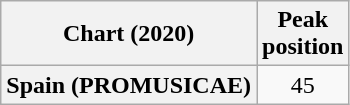<table class="wikitable sortable plainrowheaders" style="text-align:center">
<tr>
<th scope="col">Chart (2020)</th>
<th scope="col">Peak<br>position</th>
</tr>
<tr>
<th scope="row">Spain (PROMUSICAE)</th>
<td>45</td>
</tr>
</table>
